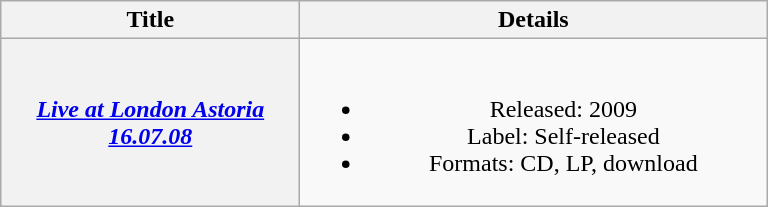<table class="wikitable plainrowheaders" style="text-align:center">
<tr>
<th scope="col" style="width:12em;">Title</th>
<th scope="col" style="width:19em;">Details</th>
</tr>
<tr>
<th scope="row"><em><a href='#'>Live at London Astoria 16.07.08</a></em></th>
<td><br><ul><li>Released: 2009</li><li>Label: Self-released</li><li>Formats: CD, LP, download</li></ul></td>
</tr>
</table>
